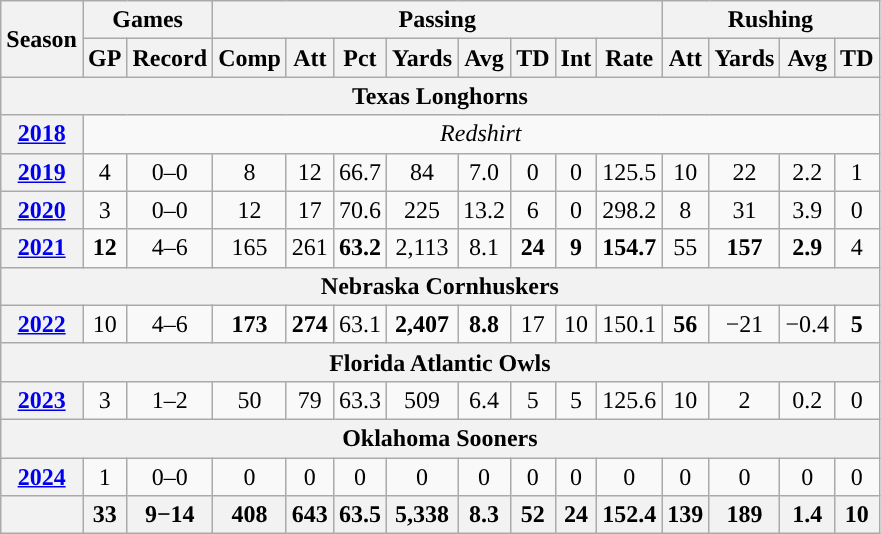<table class="wikitable" style="text-align:center;">
<tr>
<th rowspan="2">Season</th>
<th colspan="2">Games</th>
<th colspan="8">Passing</th>
<th colspan="4">Rushing</th>
</tr>
<tr>
<th>GP</th>
<th>Record</th>
<th>Comp</th>
<th>Att</th>
<th>Pct</th>
<th>Yards</th>
<th>Avg</th>
<th>TD</th>
<th>Int</th>
<th>Rate</th>
<th>Att</th>
<th>Yards</th>
<th>Avg</th>
<th>TD</th>
</tr>
<tr>
<th colspan="16">Texas Longhorns</th>
</tr>
<tr>
<th><a href='#'>2018</a></th>
<td colspan="14"><em>Redshirt </em></td>
</tr>
<tr>
<th><a href='#'>2019</a></th>
<td>4</td>
<td>0–0</td>
<td>8</td>
<td>12</td>
<td>66.7</td>
<td>84</td>
<td>7.0</td>
<td>0</td>
<td>0</td>
<td>125.5</td>
<td>10</td>
<td>22</td>
<td>2.2</td>
<td>1</td>
</tr>
<tr>
<th><a href='#'>2020</a></th>
<td>3</td>
<td>0–0</td>
<td>12</td>
<td>17</td>
<td>70.6</td>
<td>225</td>
<td>13.2</td>
<td>6</td>
<td>0</td>
<td>298.2</td>
<td>8</td>
<td>31</td>
<td>3.9</td>
<td>0</td>
</tr>
<tr>
<th><a href='#'>2021</a></th>
<td><strong>12</strong></td>
<td>4–6</td>
<td>165</td>
<td>261</td>
<td><strong>63.2</strong></td>
<td>2,113</td>
<td>8.1</td>
<td><strong>24</strong></td>
<td><strong>9</strong></td>
<td><strong>154.7</strong></td>
<td>55</td>
<td><strong>157</strong></td>
<td><strong>2.9</strong></td>
<td>4</td>
</tr>
<tr>
<th colspan="16">Nebraska Cornhuskers</th>
</tr>
<tr>
<th><a href='#'>2022</a></th>
<td>10</td>
<td>4–6</td>
<td><strong>173</strong></td>
<td><strong>274</strong></td>
<td>63.1</td>
<td><strong>2,407</strong></td>
<td><strong>8.8</strong></td>
<td>17</td>
<td>10</td>
<td>150.1</td>
<td><strong>56</strong></td>
<td>−21</td>
<td>−0.4</td>
<td><strong>5</strong></td>
</tr>
<tr>
<th colspan="16">Florida Atlantic Owls</th>
</tr>
<tr>
<th><a href='#'>2023</a></th>
<td>3</td>
<td>1–2</td>
<td>50</td>
<td>79</td>
<td>63.3</td>
<td>509</td>
<td>6.4</td>
<td>5</td>
<td>5</td>
<td>125.6</td>
<td>10</td>
<td>2</td>
<td>0.2</td>
<td>0</td>
</tr>
<tr>
<th colspan="16">Oklahoma Sooners</th>
</tr>
<tr>
<th><a href='#'>2024</a></th>
<td>1</td>
<td>0–0</td>
<td>0</td>
<td>0</td>
<td>0</td>
<td>0</td>
<td>0</td>
<td>0</td>
<td>0</td>
<td>0</td>
<td>0</td>
<td>0</td>
<td>0</td>
<td>0</td>
</tr>
<tr>
<th></th>
<th>33</th>
<th>9−14</th>
<th>408</th>
<th>643</th>
<th>63.5</th>
<th>5,338</th>
<th>8.3</th>
<th>52</th>
<th>24</th>
<th>152.4</th>
<th>139</th>
<th>189</th>
<th>1.4</th>
<th>10</th>
</tr>
</table>
